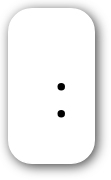<table style=" border-radius:1em; box-shadow: 0.1em 0.1em 0.5em rgba(0,0,0,0.75); background-color: white; border: 1px solid white; padding: 5px;">
<tr style="vertical-align:top;">
<td><br><ul><li></li><li></li></ul></td>
</tr>
</table>
